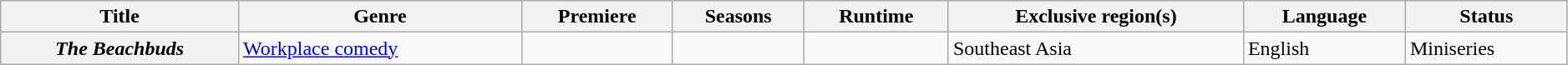<table class="wikitable plainrowheaders sortable" style="width:99%;">
<tr>
<th>Title</th>
<th>Genre</th>
<th>Premiere</th>
<th>Seasons</th>
<th>Runtime</th>
<th>Exclusive region(s)</th>
<th>Language</th>
<th>Status</th>
</tr>
<tr>
<th scope="row"><em>The Beachbuds</em></th>
<td><a href='#'>Workplace comedy</a></td>
<td></td>
<td></td>
<td></td>
<td>Southeast Asia</td>
<td>English</td>
<td>Miniseries</td>
</tr>
</table>
